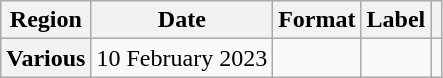<table class="wikitable plainrowheaders">
<tr>
<th scope="col">Region</th>
<th scope="col">Date</th>
<th scope="col">Format</th>
<th scope="col">Label</th>
<th scope="col"></th>
</tr>
<tr>
<th scope="row">Various</th>
<td>10 February 2023</td>
<td></td>
<td></td>
<td align="center"></td>
</tr>
</table>
